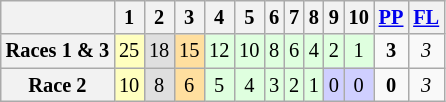<table class="wikitable" style="font-size: 85%">
<tr>
<th></th>
<th>1</th>
<th>2</th>
<th>3</th>
<th>4</th>
<th>5</th>
<th>6</th>
<th>7</th>
<th>8</th>
<th>9</th>
<th>10</th>
<th><a href='#'>PP</a></th>
<th><a href='#'>FL</a></th>
</tr>
<tr align="center">
<th>Races 1 & 3</th>
<td style="background:#FFFFBF;">25</td>
<td style="background:#DFDFDF;">18</td>
<td style="background:#FFDF9F;">15</td>
<td style="background:#DFFFDF;">12</td>
<td style="background:#DFFFDF;">10</td>
<td style="background:#DFFFDF;">8</td>
<td style="background:#DFFFDF;">6</td>
<td style="background:#DFFFDF;">4</td>
<td style="background:#DFFFDF;">2</td>
<td style="background:#DFFFDF;">1</td>
<td><strong>3</strong></td>
<td><em>3</em></td>
</tr>
<tr align="center">
<th>Race 2</th>
<td style="background:#FFFFBF;">10</td>
<td style="background:#DFDFDF;">8</td>
<td style="background:#FFDF9F;">6</td>
<td style="background:#DFFFDF;">5</td>
<td style="background:#DFFFDF;">4</td>
<td style="background:#DFFFDF;">3</td>
<td style="background:#DFFFDF;">2</td>
<td style="background:#DFFFDF;">1</td>
<td style="background:#CFCFFF;">0</td>
<td style="background:#CFCFFF;">0</td>
<td><strong>0</strong></td>
<td><em>3</em></td>
</tr>
</table>
